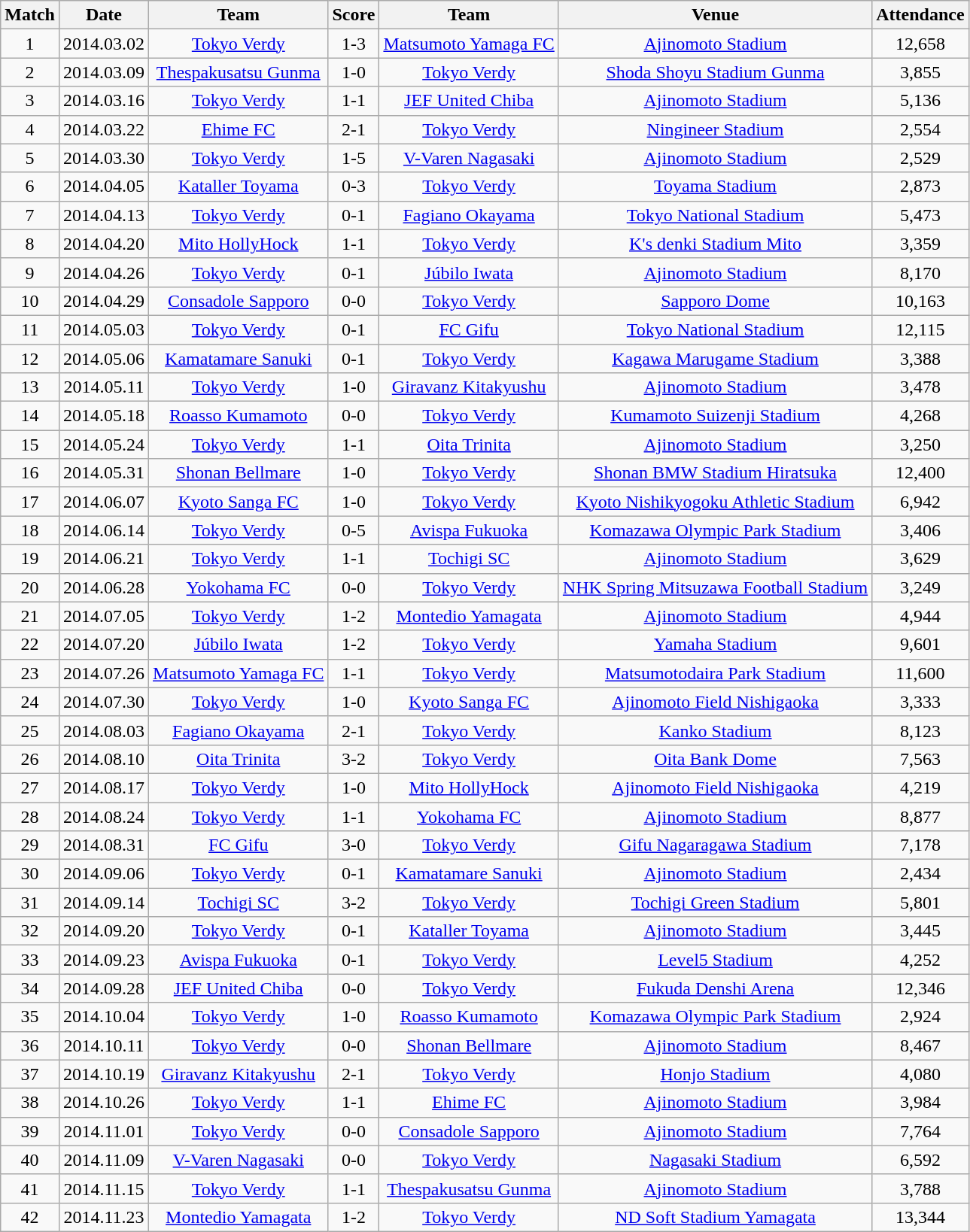<table class="wikitable" style="text-align:center;">
<tr>
<th>Match</th>
<th>Date</th>
<th>Team</th>
<th>Score</th>
<th>Team</th>
<th>Venue</th>
<th>Attendance</th>
</tr>
<tr>
<td>1</td>
<td>2014.03.02</td>
<td><a href='#'>Tokyo Verdy</a></td>
<td>1-3</td>
<td><a href='#'>Matsumoto Yamaga FC</a></td>
<td><a href='#'>Ajinomoto Stadium</a></td>
<td>12,658</td>
</tr>
<tr>
<td>2</td>
<td>2014.03.09</td>
<td><a href='#'>Thespakusatsu Gunma</a></td>
<td>1-0</td>
<td><a href='#'>Tokyo Verdy</a></td>
<td><a href='#'>Shoda Shoyu Stadium Gunma</a></td>
<td>3,855</td>
</tr>
<tr>
<td>3</td>
<td>2014.03.16</td>
<td><a href='#'>Tokyo Verdy</a></td>
<td>1-1</td>
<td><a href='#'>JEF United Chiba</a></td>
<td><a href='#'>Ajinomoto Stadium</a></td>
<td>5,136</td>
</tr>
<tr>
<td>4</td>
<td>2014.03.22</td>
<td><a href='#'>Ehime FC</a></td>
<td>2-1</td>
<td><a href='#'>Tokyo Verdy</a></td>
<td><a href='#'>Ningineer Stadium</a></td>
<td>2,554</td>
</tr>
<tr>
<td>5</td>
<td>2014.03.30</td>
<td><a href='#'>Tokyo Verdy</a></td>
<td>1-5</td>
<td><a href='#'>V-Varen Nagasaki</a></td>
<td><a href='#'>Ajinomoto Stadium</a></td>
<td>2,529</td>
</tr>
<tr>
<td>6</td>
<td>2014.04.05</td>
<td><a href='#'>Kataller Toyama</a></td>
<td>0-3</td>
<td><a href='#'>Tokyo Verdy</a></td>
<td><a href='#'>Toyama Stadium</a></td>
<td>2,873</td>
</tr>
<tr>
<td>7</td>
<td>2014.04.13</td>
<td><a href='#'>Tokyo Verdy</a></td>
<td>0-1</td>
<td><a href='#'>Fagiano Okayama</a></td>
<td><a href='#'>Tokyo National Stadium</a></td>
<td>5,473</td>
</tr>
<tr>
<td>8</td>
<td>2014.04.20</td>
<td><a href='#'>Mito HollyHock</a></td>
<td>1-1</td>
<td><a href='#'>Tokyo Verdy</a></td>
<td><a href='#'>K's denki Stadium Mito</a></td>
<td>3,359</td>
</tr>
<tr>
<td>9</td>
<td>2014.04.26</td>
<td><a href='#'>Tokyo Verdy</a></td>
<td>0-1</td>
<td><a href='#'>Júbilo Iwata</a></td>
<td><a href='#'>Ajinomoto Stadium</a></td>
<td>8,170</td>
</tr>
<tr>
<td>10</td>
<td>2014.04.29</td>
<td><a href='#'>Consadole Sapporo</a></td>
<td>0-0</td>
<td><a href='#'>Tokyo Verdy</a></td>
<td><a href='#'>Sapporo Dome</a></td>
<td>10,163</td>
</tr>
<tr>
<td>11</td>
<td>2014.05.03</td>
<td><a href='#'>Tokyo Verdy</a></td>
<td>0-1</td>
<td><a href='#'>FC Gifu</a></td>
<td><a href='#'>Tokyo National Stadium</a></td>
<td>12,115</td>
</tr>
<tr>
<td>12</td>
<td>2014.05.06</td>
<td><a href='#'>Kamatamare Sanuki</a></td>
<td>0-1</td>
<td><a href='#'>Tokyo Verdy</a></td>
<td><a href='#'>Kagawa Marugame Stadium</a></td>
<td>3,388</td>
</tr>
<tr>
<td>13</td>
<td>2014.05.11</td>
<td><a href='#'>Tokyo Verdy</a></td>
<td>1-0</td>
<td><a href='#'>Giravanz Kitakyushu</a></td>
<td><a href='#'>Ajinomoto Stadium</a></td>
<td>3,478</td>
</tr>
<tr>
<td>14</td>
<td>2014.05.18</td>
<td><a href='#'>Roasso Kumamoto</a></td>
<td>0-0</td>
<td><a href='#'>Tokyo Verdy</a></td>
<td><a href='#'>Kumamoto Suizenji Stadium</a></td>
<td>4,268</td>
</tr>
<tr>
<td>15</td>
<td>2014.05.24</td>
<td><a href='#'>Tokyo Verdy</a></td>
<td>1-1</td>
<td><a href='#'>Oita Trinita</a></td>
<td><a href='#'>Ajinomoto Stadium</a></td>
<td>3,250</td>
</tr>
<tr>
<td>16</td>
<td>2014.05.31</td>
<td><a href='#'>Shonan Bellmare</a></td>
<td>1-0</td>
<td><a href='#'>Tokyo Verdy</a></td>
<td><a href='#'>Shonan BMW Stadium Hiratsuka</a></td>
<td>12,400</td>
</tr>
<tr>
<td>17</td>
<td>2014.06.07</td>
<td><a href='#'>Kyoto Sanga FC</a></td>
<td>1-0</td>
<td><a href='#'>Tokyo Verdy</a></td>
<td><a href='#'>Kyoto Nishikyogoku Athletic Stadium</a></td>
<td>6,942</td>
</tr>
<tr>
<td>18</td>
<td>2014.06.14</td>
<td><a href='#'>Tokyo Verdy</a></td>
<td>0-5</td>
<td><a href='#'>Avispa Fukuoka</a></td>
<td><a href='#'>Komazawa Olympic Park Stadium</a></td>
<td>3,406</td>
</tr>
<tr>
<td>19</td>
<td>2014.06.21</td>
<td><a href='#'>Tokyo Verdy</a></td>
<td>1-1</td>
<td><a href='#'>Tochigi SC</a></td>
<td><a href='#'>Ajinomoto Stadium</a></td>
<td>3,629</td>
</tr>
<tr>
<td>20</td>
<td>2014.06.28</td>
<td><a href='#'>Yokohama FC</a></td>
<td>0-0</td>
<td><a href='#'>Tokyo Verdy</a></td>
<td><a href='#'>NHK Spring Mitsuzawa Football Stadium</a></td>
<td>3,249</td>
</tr>
<tr>
<td>21</td>
<td>2014.07.05</td>
<td><a href='#'>Tokyo Verdy</a></td>
<td>1-2</td>
<td><a href='#'>Montedio Yamagata</a></td>
<td><a href='#'>Ajinomoto Stadium</a></td>
<td>4,944</td>
</tr>
<tr>
<td>22</td>
<td>2014.07.20</td>
<td><a href='#'>Júbilo Iwata</a></td>
<td>1-2</td>
<td><a href='#'>Tokyo Verdy</a></td>
<td><a href='#'>Yamaha Stadium</a></td>
<td>9,601</td>
</tr>
<tr>
<td>23</td>
<td>2014.07.26</td>
<td><a href='#'>Matsumoto Yamaga FC</a></td>
<td>1-1</td>
<td><a href='#'>Tokyo Verdy</a></td>
<td><a href='#'>Matsumotodaira Park Stadium</a></td>
<td>11,600</td>
</tr>
<tr>
<td>24</td>
<td>2014.07.30</td>
<td><a href='#'>Tokyo Verdy</a></td>
<td>1-0</td>
<td><a href='#'>Kyoto Sanga FC</a></td>
<td><a href='#'>Ajinomoto Field Nishigaoka</a></td>
<td>3,333</td>
</tr>
<tr>
<td>25</td>
<td>2014.08.03</td>
<td><a href='#'>Fagiano Okayama</a></td>
<td>2-1</td>
<td><a href='#'>Tokyo Verdy</a></td>
<td><a href='#'>Kanko Stadium</a></td>
<td>8,123</td>
</tr>
<tr>
<td>26</td>
<td>2014.08.10</td>
<td><a href='#'>Oita Trinita</a></td>
<td>3-2</td>
<td><a href='#'>Tokyo Verdy</a></td>
<td><a href='#'>Oita Bank Dome</a></td>
<td>7,563</td>
</tr>
<tr>
<td>27</td>
<td>2014.08.17</td>
<td><a href='#'>Tokyo Verdy</a></td>
<td>1-0</td>
<td><a href='#'>Mito HollyHock</a></td>
<td><a href='#'>Ajinomoto Field Nishigaoka</a></td>
<td>4,219</td>
</tr>
<tr>
<td>28</td>
<td>2014.08.24</td>
<td><a href='#'>Tokyo Verdy</a></td>
<td>1-1</td>
<td><a href='#'>Yokohama FC</a></td>
<td><a href='#'>Ajinomoto Stadium</a></td>
<td>8,877</td>
</tr>
<tr>
<td>29</td>
<td>2014.08.31</td>
<td><a href='#'>FC Gifu</a></td>
<td>3-0</td>
<td><a href='#'>Tokyo Verdy</a></td>
<td><a href='#'>Gifu Nagaragawa Stadium</a></td>
<td>7,178</td>
</tr>
<tr>
<td>30</td>
<td>2014.09.06</td>
<td><a href='#'>Tokyo Verdy</a></td>
<td>0-1</td>
<td><a href='#'>Kamatamare Sanuki</a></td>
<td><a href='#'>Ajinomoto Stadium</a></td>
<td>2,434</td>
</tr>
<tr>
<td>31</td>
<td>2014.09.14</td>
<td><a href='#'>Tochigi SC</a></td>
<td>3-2</td>
<td><a href='#'>Tokyo Verdy</a></td>
<td><a href='#'>Tochigi Green Stadium</a></td>
<td>5,801</td>
</tr>
<tr>
<td>32</td>
<td>2014.09.20</td>
<td><a href='#'>Tokyo Verdy</a></td>
<td>0-1</td>
<td><a href='#'>Kataller Toyama</a></td>
<td><a href='#'>Ajinomoto Stadium</a></td>
<td>3,445</td>
</tr>
<tr>
<td>33</td>
<td>2014.09.23</td>
<td><a href='#'>Avispa Fukuoka</a></td>
<td>0-1</td>
<td><a href='#'>Tokyo Verdy</a></td>
<td><a href='#'>Level5 Stadium</a></td>
<td>4,252</td>
</tr>
<tr>
<td>34</td>
<td>2014.09.28</td>
<td><a href='#'>JEF United Chiba</a></td>
<td>0-0</td>
<td><a href='#'>Tokyo Verdy</a></td>
<td><a href='#'>Fukuda Denshi Arena</a></td>
<td>12,346</td>
</tr>
<tr>
<td>35</td>
<td>2014.10.04</td>
<td><a href='#'>Tokyo Verdy</a></td>
<td>1-0</td>
<td><a href='#'>Roasso Kumamoto</a></td>
<td><a href='#'>Komazawa Olympic Park Stadium</a></td>
<td>2,924</td>
</tr>
<tr>
<td>36</td>
<td>2014.10.11</td>
<td><a href='#'>Tokyo Verdy</a></td>
<td>0-0</td>
<td><a href='#'>Shonan Bellmare</a></td>
<td><a href='#'>Ajinomoto Stadium</a></td>
<td>8,467</td>
</tr>
<tr>
<td>37</td>
<td>2014.10.19</td>
<td><a href='#'>Giravanz Kitakyushu</a></td>
<td>2-1</td>
<td><a href='#'>Tokyo Verdy</a></td>
<td><a href='#'>Honjo Stadium</a></td>
<td>4,080</td>
</tr>
<tr>
<td>38</td>
<td>2014.10.26</td>
<td><a href='#'>Tokyo Verdy</a></td>
<td>1-1</td>
<td><a href='#'>Ehime FC</a></td>
<td><a href='#'>Ajinomoto Stadium</a></td>
<td>3,984</td>
</tr>
<tr>
<td>39</td>
<td>2014.11.01</td>
<td><a href='#'>Tokyo Verdy</a></td>
<td>0-0</td>
<td><a href='#'>Consadole Sapporo</a></td>
<td><a href='#'>Ajinomoto Stadium</a></td>
<td>7,764</td>
</tr>
<tr>
<td>40</td>
<td>2014.11.09</td>
<td><a href='#'>V-Varen Nagasaki</a></td>
<td>0-0</td>
<td><a href='#'>Tokyo Verdy</a></td>
<td><a href='#'>Nagasaki Stadium</a></td>
<td>6,592</td>
</tr>
<tr>
<td>41</td>
<td>2014.11.15</td>
<td><a href='#'>Tokyo Verdy</a></td>
<td>1-1</td>
<td><a href='#'>Thespakusatsu Gunma</a></td>
<td><a href='#'>Ajinomoto Stadium</a></td>
<td>3,788</td>
</tr>
<tr>
<td>42</td>
<td>2014.11.23</td>
<td><a href='#'>Montedio Yamagata</a></td>
<td>1-2</td>
<td><a href='#'>Tokyo Verdy</a></td>
<td><a href='#'>ND Soft Stadium Yamagata</a></td>
<td>13,344</td>
</tr>
</table>
